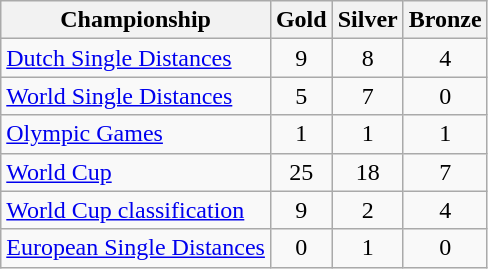<table class="wikitable">
<tr>
<th>Championship</th>
<th>Gold <br> </th>
<th>Silver <br> </th>
<th>Bronze <br> </th>
</tr>
<tr>
<td><a href='#'>Dutch Single Distances</a></td>
<td align=center>9</td>
<td align=center>8</td>
<td align=center>4</td>
</tr>
<tr>
<td><a href='#'>World Single Distances</a></td>
<td align=center>5</td>
<td align=center>7</td>
<td align=center>0</td>
</tr>
<tr>
<td><a href='#'>Olympic Games</a></td>
<td align=center>1</td>
<td align=center>1</td>
<td align=center>1</td>
</tr>
<tr>
<td><a href='#'>World Cup</a></td>
<td align=center>25</td>
<td align=center>18</td>
<td align=center>7</td>
</tr>
<tr>
<td><a href='#'>World Cup classification</a></td>
<td align=center>9</td>
<td align=center>2</td>
<td align=center>4</td>
</tr>
<tr>
<td><a href='#'>European Single Distances</a></td>
<td align=center>0</td>
<td align=center>1</td>
<td align=center>0</td>
</tr>
</table>
